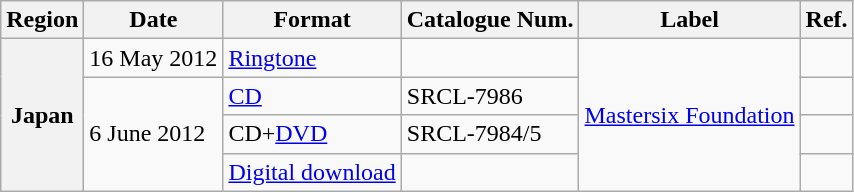<table class="wikitable sortable plainrowheaders">
<tr>
<th scope="col">Region</th>
<th scope="col">Date</th>
<th scope="col">Format</th>
<th scope="col">Catalogue Num.</th>
<th scope="col">Label</th>
<th scope="col">Ref.</th>
</tr>
<tr>
<th scope="row" rowspan="5">Japan</th>
<td>16 May 2012</td>
<td><a href='#'>Ringtone</a></td>
<td></td>
<td rowspan="4"><a href='#'>Mastersix Foundation</a></td>
<td></td>
</tr>
<tr>
<td rowspan="3">6 June 2012</td>
<td><a href='#'>CD</a></td>
<td>SRCL-7986</td>
<td></td>
</tr>
<tr>
<td>CD+<a href='#'>DVD</a></td>
<td>SRCL-7984/5</td>
<td></td>
</tr>
<tr>
<td><a href='#'>Digital download</a></td>
<td></td>
<td></td>
</tr>
</table>
